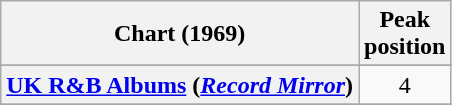<table class="wikitable sortable plainrowheaders">
<tr>
<th scope="col">Chart (1969)</th>
<th scope="col">Peak<br>position</th>
</tr>
<tr>
</tr>
<tr>
</tr>
<tr>
<th scope="row"><a href='#'>UK R&B Albums</a> (<em><a href='#'>Record Mirror</a></em>)</th>
<td align="center">4</td>
</tr>
<tr>
</tr>
<tr>
</tr>
</table>
